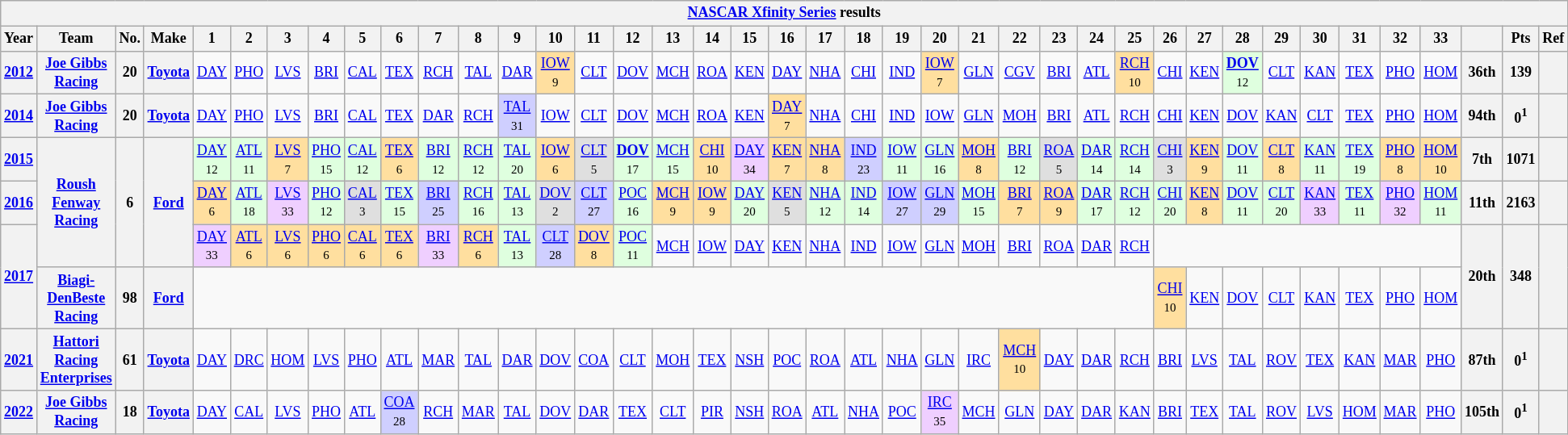<table class="wikitable" style="text-align:center; font-size:75%">
<tr>
<th colspan=40><a href='#'>NASCAR Xfinity Series</a> results</th>
</tr>
<tr>
<th>Year</th>
<th>Team</th>
<th>No.</th>
<th>Make</th>
<th>1</th>
<th>2</th>
<th>3</th>
<th>4</th>
<th>5</th>
<th>6</th>
<th>7</th>
<th>8</th>
<th>9</th>
<th>10</th>
<th>11</th>
<th>12</th>
<th>13</th>
<th>14</th>
<th>15</th>
<th>16</th>
<th>17</th>
<th>18</th>
<th>19</th>
<th>20</th>
<th>21</th>
<th>22</th>
<th>23</th>
<th>24</th>
<th>25</th>
<th>26</th>
<th>27</th>
<th>28</th>
<th>29</th>
<th>30</th>
<th>31</th>
<th>32</th>
<th>33</th>
<th></th>
<th>Pts</th>
<th>Ref</th>
</tr>
<tr>
<th><a href='#'>2012</a></th>
<th><a href='#'>Joe Gibbs Racing</a></th>
<th>20</th>
<th><a href='#'>Toyota</a></th>
<td><a href='#'>DAY</a></td>
<td><a href='#'>PHO</a></td>
<td><a href='#'>LVS</a></td>
<td><a href='#'>BRI</a></td>
<td><a href='#'>CAL</a></td>
<td><a href='#'>TEX</a></td>
<td><a href='#'>RCH</a></td>
<td><a href='#'>TAL</a></td>
<td><a href='#'>DAR</a></td>
<td style="background:#FFDF9F;"><a href='#'>IOW</a><br><small>9</small></td>
<td><a href='#'>CLT</a></td>
<td><a href='#'>DOV</a></td>
<td><a href='#'>MCH</a></td>
<td><a href='#'>ROA</a></td>
<td><a href='#'>KEN</a></td>
<td><a href='#'>DAY</a></td>
<td><a href='#'>NHA</a></td>
<td><a href='#'>CHI</a></td>
<td><a href='#'>IND</a></td>
<td style="background:#FFDF9F;"><a href='#'>IOW</a><br><small>7</small></td>
<td><a href='#'>GLN</a></td>
<td><a href='#'>CGV</a></td>
<td><a href='#'>BRI</a></td>
<td><a href='#'>ATL</a></td>
<td style="background:#FFDF9F;"><a href='#'>RCH</a><br><small>10</small></td>
<td><a href='#'>CHI</a></td>
<td><a href='#'>KEN</a></td>
<td style="background:#DFFFDF;"><strong><a href='#'>DOV</a></strong><br><small>12</small></td>
<td><a href='#'>CLT</a></td>
<td><a href='#'>KAN</a></td>
<td><a href='#'>TEX</a></td>
<td><a href='#'>PHO</a></td>
<td><a href='#'>HOM</a></td>
<th>36th</th>
<th>139</th>
<th></th>
</tr>
<tr>
<th><a href='#'>2014</a></th>
<th><a href='#'>Joe Gibbs Racing</a></th>
<th>20</th>
<th><a href='#'>Toyota</a></th>
<td><a href='#'>DAY</a></td>
<td><a href='#'>PHO</a></td>
<td><a href='#'>LVS</a></td>
<td><a href='#'>BRI</a></td>
<td><a href='#'>CAL</a></td>
<td><a href='#'>TEX</a></td>
<td><a href='#'>DAR</a></td>
<td><a href='#'>RCH</a></td>
<td style="background:#CFCFFF;"><a href='#'>TAL</a><br><small>31</small></td>
<td><a href='#'>IOW</a></td>
<td><a href='#'>CLT</a></td>
<td><a href='#'>DOV</a></td>
<td><a href='#'>MCH</a></td>
<td><a href='#'>ROA</a></td>
<td><a href='#'>KEN</a></td>
<td style="background:#FFDF9F;"><a href='#'>DAY</a><br><small>7</small></td>
<td><a href='#'>NHA</a></td>
<td><a href='#'>CHI</a></td>
<td><a href='#'>IND</a></td>
<td><a href='#'>IOW</a></td>
<td><a href='#'>GLN</a></td>
<td><a href='#'>MOH</a></td>
<td><a href='#'>BRI</a></td>
<td><a href='#'>ATL</a></td>
<td><a href='#'>RCH</a></td>
<td><a href='#'>CHI</a></td>
<td><a href='#'>KEN</a></td>
<td><a href='#'>DOV</a></td>
<td><a href='#'>KAN</a></td>
<td><a href='#'>CLT</a></td>
<td><a href='#'>TEX</a></td>
<td><a href='#'>PHO</a></td>
<td><a href='#'>HOM</a></td>
<th>94th</th>
<th>0<sup>1</sup></th>
<th></th>
</tr>
<tr>
<th><a href='#'>2015</a></th>
<th rowspan=3><a href='#'>Roush Fenway Racing</a></th>
<th rowspan=3>6</th>
<th rowspan=3><a href='#'>Ford</a></th>
<td style="background:#DFFFDF;"><a href='#'>DAY</a><br><small>12</small></td>
<td style="background:#DFFFDF;"><a href='#'>ATL</a><br><small>11</small></td>
<td style="background:#FFDF9F;"><a href='#'>LVS</a><br><small>7</small></td>
<td style="background:#DFFFDF;"><a href='#'>PHO</a><br><small>15</small></td>
<td style="background:#DFFFDF;"><a href='#'>CAL</a><br><small>12</small></td>
<td style="background:#FFDF9F;"><a href='#'>TEX</a><br><small>6</small></td>
<td style="background:#DFFFDF;"><a href='#'>BRI</a><br><small>12</small></td>
<td style="background:#DFFFDF;"><a href='#'>RCH</a><br><small>12</small></td>
<td style="background:#DFFFDF;"><a href='#'>TAL</a><br><small>20</small></td>
<td style="background:#FFDF9F;"><a href='#'>IOW</a><br><small>6</small></td>
<td style="background:#DFDFDF;"><a href='#'>CLT</a><br><small>5</small></td>
<td style="background:#DFFFDF;"><strong><a href='#'>DOV</a></strong><br><small>17</small></td>
<td style="background:#DFFFDF;"><a href='#'>MCH</a><br><small>15</small></td>
<td style="background:#FFDF9F;"><a href='#'>CHI</a><br><small>10</small></td>
<td style="background:#EFCFFF;"><a href='#'>DAY</a><br><small>34</small></td>
<td style="background:#FFDF9F;"><a href='#'>KEN</a><br><small>7</small></td>
<td style="background:#FFDF9F;"><a href='#'>NHA</a><br><small>8</small></td>
<td style="background:#CFCFFF;"><a href='#'>IND</a><br><small>23</small></td>
<td style="background:#DFFFDF;"><a href='#'>IOW</a><br><small>11</small></td>
<td style="background:#DFFFDF;"><a href='#'>GLN</a><br><small>16</small></td>
<td style="background:#FFDF9F;"><a href='#'>MOH</a><br><small>8</small></td>
<td style="background:#DFFFDF;"><a href='#'>BRI</a><br><small>12</small></td>
<td style="background:#DFDFDF;"><a href='#'>ROA</a><br><small>5</small></td>
<td style="background:#DFFFDF;"><a href='#'>DAR</a><br><small>14</small></td>
<td style="background:#DFFFDF;"><a href='#'>RCH</a><br><small>14</small></td>
<td style="background:#DFDFDF;"><a href='#'>CHI</a><br><small>3</small></td>
<td style="background:#FFDF9F;"><a href='#'>KEN</a><br><small>9</small></td>
<td style="background:#DFFFDF;"><a href='#'>DOV</a><br><small>11</small></td>
<td style="background:#FFDF9F;"><a href='#'>CLT</a><br><small>8</small></td>
<td style="background:#DFFFDF;"><a href='#'>KAN</a><br><small>11</small></td>
<td style="background:#DFFFDF;"><a href='#'>TEX</a><br><small>19</small></td>
<td style="background:#FFDF9F;"><a href='#'>PHO</a><br><small>8</small></td>
<td style="background:#FFDF9F;"><a href='#'>HOM</a><br><small>10</small></td>
<th>7th</th>
<th>1071</th>
<th></th>
</tr>
<tr>
<th><a href='#'>2016</a></th>
<td style="background:#FFDF9F;"><a href='#'>DAY</a><br><small>6</small></td>
<td style="background:#DFFFDF;"><a href='#'>ATL</a><br><small>18</small></td>
<td style="background:#EFCFFF;"><a href='#'>LVS</a><br><small>33</small></td>
<td style="background:#DFFFDF;"><a href='#'>PHO</a><br><small>12</small></td>
<td style="background:#DFDFDF;"><a href='#'>CAL</a><br><small>3</small></td>
<td style="background:#DFFFDF;"><a href='#'>TEX</a><br><small>15</small></td>
<td style="background:#CFCFFF;"><a href='#'>BRI</a><br><small>25</small></td>
<td style="background:#DFFFDF;"><a href='#'>RCH</a><br><small>16</small></td>
<td style="background:#DFFFDF;"><a href='#'>TAL</a><br><small>13</small></td>
<td style="background:#DFDFDF;"><a href='#'>DOV</a><br><small>2</small></td>
<td style="background:#CFCFFF;"><a href='#'>CLT</a><br><small>27</small></td>
<td style="background:#DFFFDF;"><a href='#'>POC</a><br><small>16</small></td>
<td style="background:#FFDF9F;"><a href='#'>MCH</a><br><small>9</small></td>
<td style="background:#FFDF9F;"><a href='#'>IOW</a><br><small>9</small></td>
<td style="background:#DFFFDF;"><a href='#'>DAY</a><br><small>20</small></td>
<td style="background:#DFDFDF;"><a href='#'>KEN</a><br><small>5</small></td>
<td style="background:#DFFFDF;"><a href='#'>NHA</a><br><small>12</small></td>
<td style="background:#DFFFDF;"><a href='#'>IND</a><br><small>14</small></td>
<td style="background:#CFCFFF;"><a href='#'>IOW</a><br><small>27</small></td>
<td style="background:#CFCFFF;"><a href='#'>GLN</a><br><small>29</small></td>
<td style="background:#DFFFDF;"><a href='#'>MOH</a><br><small>15</small></td>
<td style="background:#FFDF9F;"><a href='#'>BRI</a><br><small>7</small></td>
<td style="background:#FFDF9F;"><a href='#'>ROA</a><br><small>9</small></td>
<td style="background:#DFFFDF;"><a href='#'>DAR</a><br><small>17</small></td>
<td style="background:#DFFFDF;"><a href='#'>RCH</a><br><small>12</small></td>
<td style="background:#DFFFDF;"><a href='#'>CHI</a><br><small>20</small></td>
<td style="background:#FFDF9F;"><a href='#'>KEN</a><br><small>8</small></td>
<td style="background:#DFFFDF;"><a href='#'>DOV</a><br><small>11</small></td>
<td style="background:#DFFFDF;"><a href='#'>CLT</a><br><small>20</small></td>
<td style="background:#EFCFFF;"><a href='#'>KAN</a><br><small>33</small></td>
<td style="background:#DFFFDF;"><a href='#'>TEX</a><br><small>11</small></td>
<td style="background:#EFCFFF;"><a href='#'>PHO</a><br><small>32</small></td>
<td style="background:#DFFFDF;"><a href='#'>HOM</a><br><small>11</small></td>
<th>11th</th>
<th>2163</th>
<th></th>
</tr>
<tr>
<th rowspan=2><a href='#'>2017</a></th>
<td style="background:#EFCFFF;"><a href='#'>DAY</a><br><small>33</small></td>
<td style="background:#FFDF9F;"><a href='#'>ATL</a><br><small>6</small></td>
<td style="background:#FFDF9F;"><a href='#'>LVS</a><br><small>6</small></td>
<td style="background:#FFDF9F;"><a href='#'>PHO</a><br><small>6</small></td>
<td style="background:#FFDF9F;"><a href='#'>CAL</a><br><small>6</small></td>
<td style="background:#FFDF9F;"><a href='#'>TEX</a><br><small>6</small></td>
<td style="background:#EFCFFF;"><a href='#'>BRI</a><br><small>33</small></td>
<td style="background:#FFDF9F;"><a href='#'>RCH</a><br><small>6</small></td>
<td style="background:#DFFFDF;"><a href='#'>TAL</a><br><small>13</small></td>
<td style="background:#CFCFFF;"><a href='#'>CLT</a><br><small>28</small></td>
<td style="background:#FFDF9F;"><a href='#'>DOV</a><br><small>8</small></td>
<td style="background:#DFFFDF;"><a href='#'>POC</a><br><small>11</small></td>
<td><a href='#'>MCH</a></td>
<td><a href='#'>IOW</a></td>
<td><a href='#'>DAY</a></td>
<td><a href='#'>KEN</a></td>
<td><a href='#'>NHA</a></td>
<td><a href='#'>IND</a></td>
<td><a href='#'>IOW</a></td>
<td><a href='#'>GLN</a></td>
<td><a href='#'>MOH</a></td>
<td><a href='#'>BRI</a></td>
<td><a href='#'>ROA</a></td>
<td><a href='#'>DAR</a></td>
<td><a href='#'>RCH</a></td>
<td colspan=8></td>
<th rowspan=2>20th</th>
<th rowspan=2>348</th>
<th rowspan=2></th>
</tr>
<tr>
<th><a href='#'>Biagi-DenBeste Racing</a></th>
<th>98</th>
<th><a href='#'>Ford</a></th>
<td colspan=25></td>
<td style="background:#FFDF9F;"><a href='#'>CHI</a><br><small>10</small></td>
<td><a href='#'>KEN</a></td>
<td><a href='#'>DOV</a></td>
<td><a href='#'>CLT</a></td>
<td><a href='#'>KAN</a></td>
<td><a href='#'>TEX</a></td>
<td><a href='#'>PHO</a></td>
<td><a href='#'>HOM</a></td>
</tr>
<tr>
<th><a href='#'>2021</a></th>
<th><a href='#'>Hattori Racing Enterprises</a></th>
<th>61</th>
<th><a href='#'>Toyota</a></th>
<td><a href='#'>DAY</a></td>
<td><a href='#'>DRC</a></td>
<td><a href='#'>HOM</a></td>
<td><a href='#'>LVS</a></td>
<td><a href='#'>PHO</a></td>
<td><a href='#'>ATL</a></td>
<td><a href='#'>MAR</a></td>
<td><a href='#'>TAL</a></td>
<td><a href='#'>DAR</a></td>
<td><a href='#'>DOV</a></td>
<td><a href='#'>COA</a></td>
<td><a href='#'>CLT</a></td>
<td><a href='#'>MOH</a></td>
<td><a href='#'>TEX</a></td>
<td><a href='#'>NSH</a></td>
<td><a href='#'>POC</a></td>
<td><a href='#'>ROA</a></td>
<td><a href='#'>ATL</a></td>
<td><a href='#'>NHA</a></td>
<td><a href='#'>GLN</a></td>
<td><a href='#'>IRC</a></td>
<td style="background:#FFDF9F;"><a href='#'>MCH</a><br><small>10</small></td>
<td><a href='#'>DAY</a></td>
<td><a href='#'>DAR</a></td>
<td><a href='#'>RCH</a></td>
<td><a href='#'>BRI</a></td>
<td><a href='#'>LVS</a></td>
<td><a href='#'>TAL</a></td>
<td><a href='#'>ROV</a></td>
<td><a href='#'>TEX</a></td>
<td><a href='#'>KAN</a></td>
<td><a href='#'>MAR</a></td>
<td><a href='#'>PHO</a></td>
<th>87th</th>
<th>0<sup>1</sup></th>
<th></th>
</tr>
<tr>
<th><a href='#'>2022</a></th>
<th><a href='#'>Joe Gibbs Racing</a></th>
<th>18</th>
<th><a href='#'>Toyota</a></th>
<td><a href='#'>DAY</a></td>
<td><a href='#'>CAL</a></td>
<td><a href='#'>LVS</a></td>
<td><a href='#'>PHO</a></td>
<td><a href='#'>ATL</a></td>
<td style="background:#CFCFFF;"><a href='#'>COA</a><br><small>28</small></td>
<td><a href='#'>RCH</a></td>
<td><a href='#'>MAR</a></td>
<td><a href='#'>TAL</a></td>
<td><a href='#'>DOV</a></td>
<td><a href='#'>DAR</a></td>
<td><a href='#'>TEX</a></td>
<td><a href='#'>CLT</a></td>
<td><a href='#'>PIR</a></td>
<td><a href='#'>NSH</a></td>
<td><a href='#'>ROA</a></td>
<td><a href='#'>ATL</a></td>
<td><a href='#'>NHA</a></td>
<td><a href='#'>POC</a></td>
<td style="background:#EFCFFF;"><a href='#'>IRC</a><br><small>35</small></td>
<td><a href='#'>MCH</a></td>
<td><a href='#'>GLN</a></td>
<td><a href='#'>DAY</a></td>
<td><a href='#'>DAR</a></td>
<td><a href='#'>KAN</a></td>
<td><a href='#'>BRI</a></td>
<td><a href='#'>TEX</a></td>
<td><a href='#'>TAL</a></td>
<td><a href='#'>ROV</a></td>
<td><a href='#'>LVS</a></td>
<td><a href='#'>HOM</a></td>
<td><a href='#'>MAR</a></td>
<td><a href='#'>PHO</a></td>
<th>105th</th>
<th>0<sup>1</sup></th>
<th></th>
</tr>
</table>
